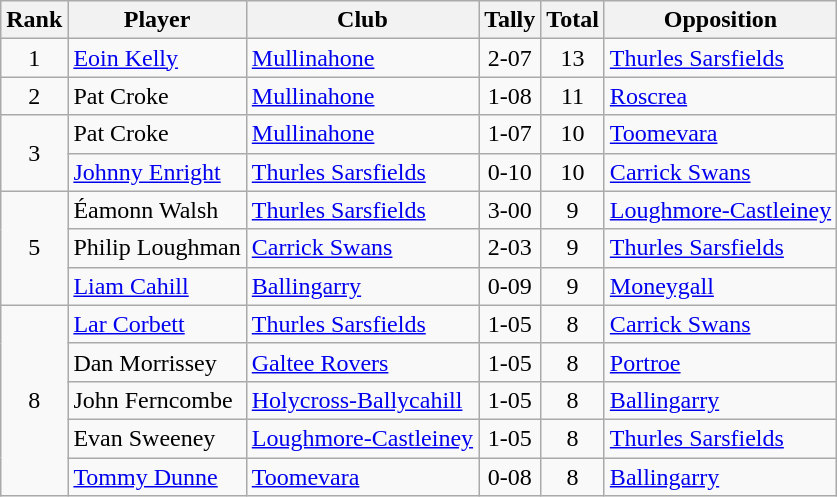<table class="wikitable">
<tr>
<th>Rank</th>
<th>Player</th>
<th>Club</th>
<th>Tally</th>
<th>Total</th>
<th>Opposition</th>
</tr>
<tr>
<td rowspan="1" style="text-align:center;">1</td>
<td><a href='#'>Eoin Kelly</a></td>
<td><a href='#'>Mullinahone</a></td>
<td align=center>2-07</td>
<td align=center>13</td>
<td><a href='#'>Thurles Sarsfields</a></td>
</tr>
<tr>
<td rowspan="1" style="text-align:center;">2</td>
<td>Pat Croke</td>
<td><a href='#'>Mullinahone</a></td>
<td align=center>1-08</td>
<td align=center>11</td>
<td><a href='#'>Roscrea</a></td>
</tr>
<tr>
<td rowspan="2" style="text-align:center;">3</td>
<td>Pat Croke</td>
<td><a href='#'>Mullinahone</a></td>
<td align=center>1-07</td>
<td align=center>10</td>
<td><a href='#'>Toomevara</a></td>
</tr>
<tr>
<td><a href='#'>Johnny Enright</a></td>
<td><a href='#'>Thurles Sarsfields</a></td>
<td align=center>0-10</td>
<td align=center>10</td>
<td><a href='#'>Carrick Swans</a></td>
</tr>
<tr>
<td rowspan="3" style="text-align:center;">5</td>
<td>Éamonn Walsh</td>
<td><a href='#'>Thurles Sarsfields</a></td>
<td align=center>3-00</td>
<td align=center>9</td>
<td><a href='#'>Loughmore-Castleiney</a></td>
</tr>
<tr>
<td>Philip Loughman</td>
<td><a href='#'>Carrick Swans</a></td>
<td align=center>2-03</td>
<td align=center>9</td>
<td><a href='#'>Thurles Sarsfields</a></td>
</tr>
<tr>
<td><a href='#'>Liam Cahill</a></td>
<td><a href='#'>Ballingarry</a></td>
<td align=center>0-09</td>
<td align=center>9</td>
<td><a href='#'>Moneygall</a></td>
</tr>
<tr>
<td rowspan="5" style="text-align:center;">8</td>
<td><a href='#'>Lar Corbett</a></td>
<td><a href='#'>Thurles Sarsfields</a></td>
<td align=center>1-05</td>
<td align=center>8</td>
<td><a href='#'>Carrick Swans</a></td>
</tr>
<tr>
<td>Dan Morrissey</td>
<td><a href='#'>Galtee Rovers</a></td>
<td align=center>1-05</td>
<td align=center>8</td>
<td><a href='#'>Portroe</a></td>
</tr>
<tr>
<td>John Ferncombe</td>
<td><a href='#'>Holycross-Ballycahill</a></td>
<td align=center>1-05</td>
<td align=center>8</td>
<td><a href='#'>Ballingarry</a></td>
</tr>
<tr>
<td>Evan Sweeney</td>
<td><a href='#'>Loughmore-Castleiney</a></td>
<td align=center>1-05</td>
<td align=center>8</td>
<td><a href='#'>Thurles Sarsfields</a></td>
</tr>
<tr>
<td><a href='#'>Tommy Dunne</a></td>
<td><a href='#'>Toomevara</a></td>
<td align=center>0-08</td>
<td align=center>8</td>
<td><a href='#'>Ballingarry</a></td>
</tr>
</table>
